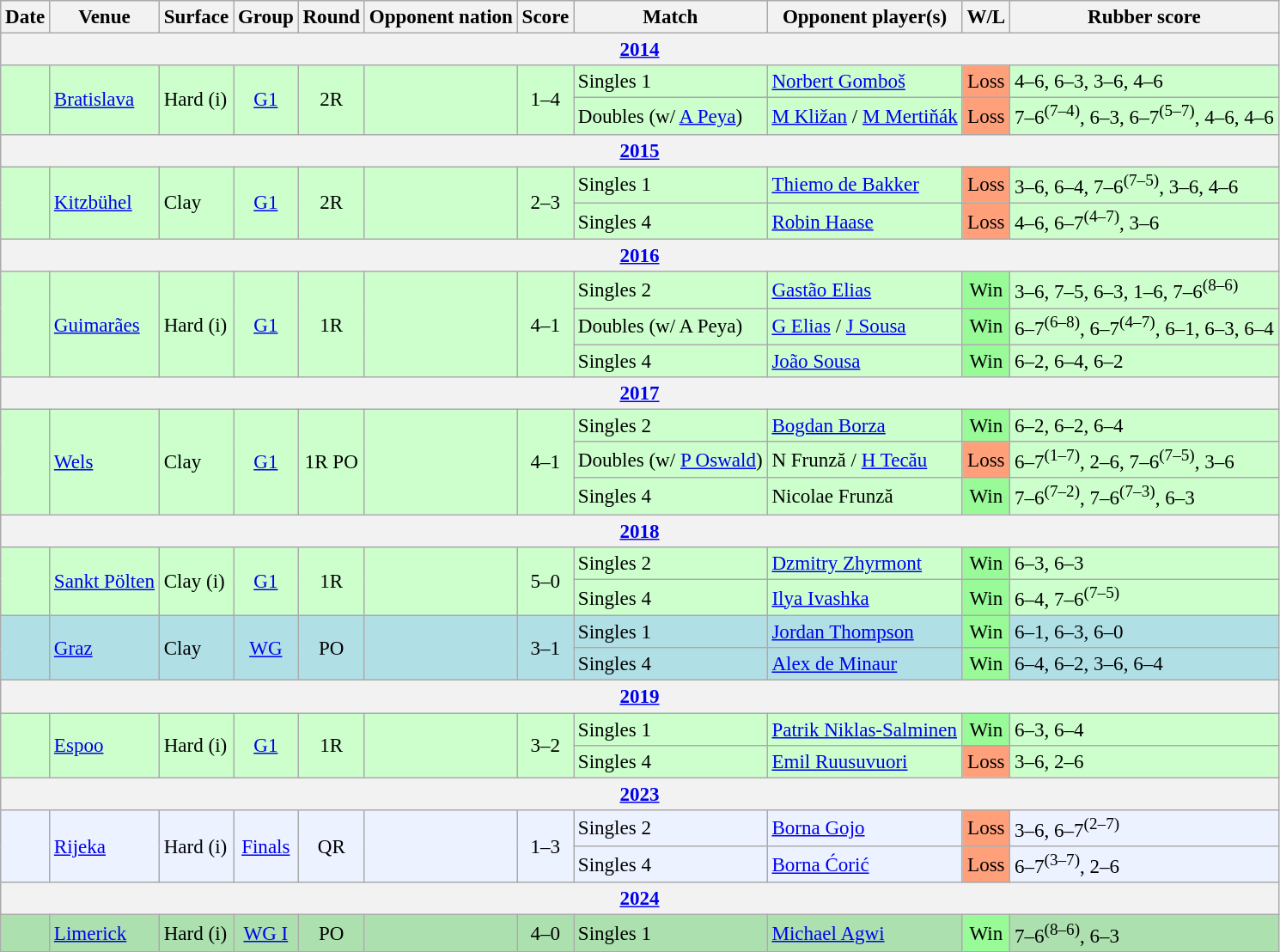<table class="wikitable nowrap" style=font-size:96%>
<tr>
<th>Date</th>
<th>Venue</th>
<th>Surface</th>
<th>Group</th>
<th>Round</th>
<th>Opponent nation</th>
<th>Score</th>
<th>Match</th>
<th>Opponent player(s)</th>
<th>W/L</th>
<th class="unsortable">Rubber score</th>
</tr>
<tr>
<th colspan=11><a href='#'>2014</a></th>
</tr>
<tr bgcolor=CCFFCC>
<td rowspan=2></td>
<td rowspan=2><a href='#'>Bratislava</a></td>
<td rowspan=2>Hard (i)</td>
<td rowspan=2 align="center"><a href='#'>G1</a></td>
<td rowspan=2 align="center">2R</td>
<td rowspan=2></td>
<td rowspan=2 align="center">1–4</td>
<td>Singles 1</td>
<td><a href='#'>Norbert Gomboš</a></td>
<td bgcolor=#FFA07A align=center>Loss</td>
<td>4–6, 6–3, 3–6, 4–6</td>
</tr>
<tr bgcolor=CCFFCC>
<td>Doubles (w/ <a href='#'>A Peya</a>)</td>
<td><a href='#'>M Kližan</a> / <a href='#'>M Mertiňák</a></td>
<td bgcolor=#FFA07A align=center>Loss</td>
<td>7–6<sup>(7–4)</sup>, 6–3, 6–7<sup>(5–7)</sup>, 4–6, 4–6</td>
</tr>
<tr>
<th colspan=11><a href='#'>2015</a></th>
</tr>
<tr bgcolor=CCFFCC>
<td rowspan=2></td>
<td rowspan=2><a href='#'>Kitzbühel</a></td>
<td rowspan=2>Clay</td>
<td rowspan=2 align="center"><a href='#'>G1</a></td>
<td rowspan=2 align="center">2R</td>
<td rowspan=2></td>
<td rowspan=2 align="center">2–3</td>
<td>Singles 1</td>
<td><a href='#'>Thiemo de Bakker</a></td>
<td bgcolor=#FFA07A align=center>Loss</td>
<td>3–6, 6–4, 7–6<sup>(7–5)</sup>, 3–6, 4–6</td>
</tr>
<tr bgcolor=CCFFCC>
<td>Singles 4</td>
<td><a href='#'>Robin Haase</a></td>
<td bgcolor=#FFA07A align=center>Loss</td>
<td>4–6, 6–7<sup>(4–7)</sup>, 3–6</td>
</tr>
<tr>
<th colspan=11><a href='#'>2016</a></th>
</tr>
<tr bgcolor=CCFFCC>
<td rowspan=3></td>
<td rowspan=3><a href='#'>Guimarães</a></td>
<td rowspan=3>Hard (i)</td>
<td rowspan=3 align="center"><a href='#'>G1</a></td>
<td rowspan=3 align="center">1R</td>
<td rowspan=3></td>
<td rowspan=3 align="center">4–1</td>
<td>Singles 2</td>
<td><a href='#'>Gastão Elias</a></td>
<td bgcolor=#98FB98 align=center>Win</td>
<td>3–6, 7–5, 6–3, 1–6, 7–6<sup>(8–6)</sup></td>
</tr>
<tr bgcolor=CCFFCC>
<td>Doubles (w/ A Peya)</td>
<td><a href='#'>G Elias</a> / <a href='#'>J Sousa</a></td>
<td bgcolor=#98FB98 align=center>Win</td>
<td>6–7<sup>(6–8)</sup>, 6–7<sup>(4–7)</sup>, 6–1, 6–3, 6–4</td>
</tr>
<tr bgcolor=CCFFCC>
<td>Singles 4</td>
<td><a href='#'>João Sousa</a></td>
<td bgcolor=#98FB98 align=center>Win</td>
<td>6–2, 6–4, 6–2</td>
</tr>
<tr>
<th colspan=11><a href='#'>2017</a></th>
</tr>
<tr bgcolor=CCFFCC>
<td rowspan=3></td>
<td rowspan=3><a href='#'>Wels</a></td>
<td rowspan=3>Clay</td>
<td rowspan=3 align="center"><a href='#'>G1</a></td>
<td rowspan=3 align="center">1R PO</td>
<td rowspan=3></td>
<td rowspan=3 align="center">4–1</td>
<td>Singles 2</td>
<td><a href='#'>Bogdan Borza</a></td>
<td bgcolor=#98FB98 align=center>Win</td>
<td>6–2, 6–2, 6–4</td>
</tr>
<tr bgcolor=CCFFCC>
<td>Doubles (w/ <a href='#'>P Oswald</a>)</td>
<td>N Frunză / <a href='#'>H Tecău</a></td>
<td bgcolor=#FFA07A align=center>Loss</td>
<td>6–7<sup>(1–7)</sup>, 2–6, 7–6<sup>(7–5)</sup>, 3–6</td>
</tr>
<tr bgcolor=CCFFCC>
<td>Singles 4</td>
<td>Nicolae Frunză</td>
<td bgcolor=#98FB98 align=center>Win</td>
<td>7–6<sup>(7–2)</sup>, 7–6<sup>(7–3)</sup>, 6–3</td>
</tr>
<tr>
<th colspan=11><a href='#'>2018</a></th>
</tr>
<tr bgcolor=CCFFCC>
<td rowspan=2></td>
<td rowspan=2><a href='#'>Sankt Pölten</a></td>
<td rowspan=2>Clay (i)</td>
<td rowspan=2 align="center"><a href='#'>G1</a></td>
<td rowspan=2 align="center">1R</td>
<td rowspan=2></td>
<td rowspan=2 align="center">5–0</td>
<td>Singles 2</td>
<td><a href='#'>Dzmitry Zhyrmont</a></td>
<td bgcolor=#98FB98 align=center>Win</td>
<td>6–3, 6–3</td>
</tr>
<tr bgcolor=CCFFCC>
<td>Singles 4</td>
<td><a href='#'>Ilya Ivashka</a></td>
<td bgcolor=#98FB98 align=center>Win</td>
<td>6–4, 7–6<sup>(7–5)</sup></td>
</tr>
<tr bgcolor=B0E0E6>
<td rowspan=2></td>
<td rowspan=2><a href='#'>Graz</a></td>
<td rowspan=2>Clay</td>
<td rowspan=2 align="center"><a href='#'>WG</a></td>
<td rowspan=2 align="center">PO</td>
<td rowspan=2></td>
<td rowspan=2 align="center">3–1</td>
<td>Singles 1</td>
<td><a href='#'>Jordan Thompson</a></td>
<td bgcolor=#98FB98 align=center>Win</td>
<td>6–1, 6–3, 6–0</td>
</tr>
<tr bgcolor=B0E0E6>
<td>Singles 4</td>
<td><a href='#'>Alex de Minaur</a></td>
<td bgcolor=#98FB98 align=center>Win</td>
<td>6–4, 6–2, 3–6, 6–4</td>
</tr>
<tr>
<th colspan=11><a href='#'>2019</a></th>
</tr>
<tr bgcolor=CCFFCC>
<td rowspan=2></td>
<td rowspan=2><a href='#'>Espoo</a></td>
<td rowspan=2>Hard (i)</td>
<td rowspan=2 align="center"><a href='#'>G1</a></td>
<td rowspan=2 align="center">1R</td>
<td rowspan=2></td>
<td rowspan=2 align="center">3–2</td>
<td>Singles 1</td>
<td><a href='#'>Patrik Niklas-Salminen</a></td>
<td bgcolor=#98FB98 align=center>Win</td>
<td>6–3, 6–4</td>
</tr>
<tr bgcolor=CCFFCC>
<td>Singles 4</td>
<td><a href='#'>Emil Ruusuvuori</a></td>
<td bgcolor=#FFA07A align=center>Loss</td>
<td>3–6, 2–6</td>
</tr>
<tr>
<th colspan=11><a href='#'>2023</a></th>
</tr>
<tr bgcolor=ECF2FF>
<td rowspan=2></td>
<td rowspan=2><a href='#'>Rijeka</a></td>
<td rowspan=2>Hard (i)</td>
<td rowspan=2 align="center"><a href='#'>Finals</a></td>
<td rowspan=2 align="center">QR</td>
<td rowspan=2></td>
<td rowspan=2 align="center">1–3</td>
<td>Singles 2</td>
<td><a href='#'>Borna Gojo</a></td>
<td bgcolor=#FFA07A align=center>Loss</td>
<td>3–6, 6–7<sup>(2–7)</sup></td>
</tr>
<tr bgcolor=ECF2FF>
<td>Singles 4</td>
<td><a href='#'>Borna Ćorić</a></td>
<td bgcolor=#FFA07A align=center>Loss</td>
<td>6–7<sup>(3–7)</sup>, 2–6</td>
</tr>
<tr>
<th colspan=11><a href='#'>2024</a></th>
</tr>
<tr bgcolor=ACE1AF>
<td></td>
<td><a href='#'>Limerick</a></td>
<td>Hard (i)</td>
<td align="center"><a href='#'>WG I</a></td>
<td align="center">PO</td>
<td></td>
<td align="center">4–0</td>
<td>Singles 1</td>
<td><a href='#'>Michael Agwi</a></td>
<td bgcolor=#98FB98 align=center>Win</td>
<td>7–6<sup>(8–6)</sup>, 6–3</td>
</tr>
</table>
